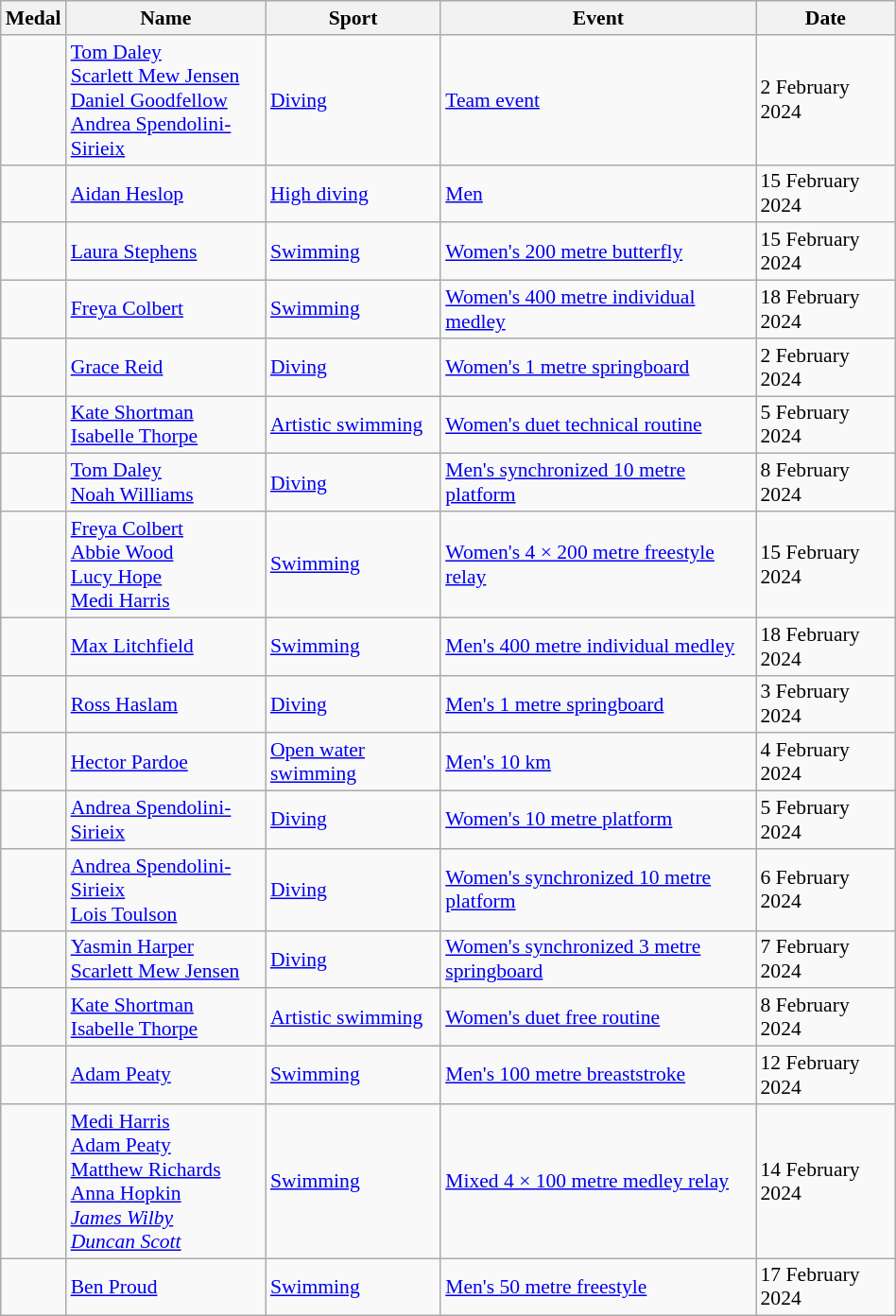<table class="wikitable sortable" style="font-size:90%; width:50%;">
<tr>
<th>Medal</th>
<th>Name</th>
<th>Sport</th>
<th>Event</th>
<th>Date</th>
</tr>
<tr>
<td></td>
<td><a href='#'>Tom Daley</a><br><a href='#'>Scarlett Mew Jensen</a><br><a href='#'>Daniel Goodfellow</a><br><a href='#'>Andrea Spendolini-Sirieix</a></td>
<td><a href='#'>Diving</a></td>
<td><a href='#'>Team event</a></td>
<td>2 February 2024</td>
</tr>
<tr>
<td></td>
<td><a href='#'>Aidan Heslop</a></td>
<td><a href='#'>High diving</a></td>
<td><a href='#'>Men</a></td>
<td>15 February 2024</td>
</tr>
<tr>
<td></td>
<td><a href='#'>Laura Stephens</a></td>
<td><a href='#'>Swimming</a></td>
<td><a href='#'>Women's 200 metre butterfly</a></td>
<td>15 February 2024</td>
</tr>
<tr>
<td></td>
<td><a href='#'>Freya Colbert</a></td>
<td><a href='#'>Swimming</a></td>
<td><a href='#'>Women's 400 metre individual medley</a></td>
<td>18 February 2024</td>
</tr>
<tr>
<td></td>
<td><a href='#'>Grace Reid</a></td>
<td><a href='#'>Diving</a></td>
<td><a href='#'>Women's 1 metre springboard</a></td>
<td>2 February 2024</td>
</tr>
<tr>
<td></td>
<td><a href='#'>Kate Shortman</a><br><a href='#'>Isabelle Thorpe</a></td>
<td><a href='#'>Artistic swimming</a></td>
<td><a href='#'>Women's duet technical routine</a></td>
<td>5 February 2024</td>
</tr>
<tr>
<td></td>
<td><a href='#'>Tom Daley</a><br><a href='#'>Noah Williams</a></td>
<td><a href='#'>Diving</a></td>
<td><a href='#'>Men's synchronized 10 metre platform</a></td>
<td>8 February 2024</td>
</tr>
<tr>
<td></td>
<td><a href='#'>Freya Colbert</a><br><a href='#'>Abbie Wood</a><br><a href='#'>Lucy Hope</a><br><a href='#'>Medi Harris</a></td>
<td><a href='#'>Swimming</a></td>
<td><a href='#'>Women's 4 × 200 metre freestyle relay</a></td>
<td>15 February 2024</td>
</tr>
<tr>
<td></td>
<td><a href='#'>Max Litchfield</a></td>
<td><a href='#'>Swimming</a></td>
<td><a href='#'>Men's 400 metre individual medley</a></td>
<td>18 February 2024</td>
</tr>
<tr>
<td></td>
<td><a href='#'>Ross Haslam</a></td>
<td><a href='#'>Diving</a></td>
<td><a href='#'>Men's 1 metre springboard</a></td>
<td>3 February 2024</td>
</tr>
<tr>
<td></td>
<td><a href='#'>Hector Pardoe</a></td>
<td><a href='#'>Open water swimming</a></td>
<td><a href='#'>Men's 10 km</a></td>
<td>4 February 2024</td>
</tr>
<tr>
<td></td>
<td><a href='#'>Andrea Spendolini-Sirieix</a></td>
<td><a href='#'>Diving</a></td>
<td><a href='#'>Women's 10 metre platform</a></td>
<td>5 February 2024</td>
</tr>
<tr>
<td></td>
<td><a href='#'>Andrea Spendolini-Sirieix</a><br><a href='#'>Lois Toulson</a></td>
<td><a href='#'>Diving</a></td>
<td><a href='#'>Women's synchronized 10 metre platform</a></td>
<td>6 February 2024</td>
</tr>
<tr>
<td></td>
<td><a href='#'>Yasmin Harper</a><br><a href='#'>Scarlett Mew Jensen</a></td>
<td><a href='#'>Diving</a></td>
<td><a href='#'>Women's synchronized 3 metre springboard</a></td>
<td>7 February 2024</td>
</tr>
<tr>
<td></td>
<td><a href='#'>Kate Shortman</a><br><a href='#'>Isabelle Thorpe</a></td>
<td><a href='#'>Artistic swimming</a></td>
<td><a href='#'>Women's duet free routine</a></td>
<td>8 February 2024</td>
</tr>
<tr>
<td></td>
<td><a href='#'>Adam Peaty</a></td>
<td><a href='#'>Swimming</a></td>
<td><a href='#'>Men's 100 metre breaststroke</a></td>
<td>12 February 2024</td>
</tr>
<tr>
<td></td>
<td><a href='#'>Medi Harris</a><br><a href='#'>Adam Peaty</a><br><a href='#'>Matthew Richards</a><br><a href='#'>Anna Hopkin</a><br><em><a href='#'>James Wilby</a><br><a href='#'>Duncan Scott</a></em></td>
<td><a href='#'>Swimming</a></td>
<td><a href='#'>Mixed 4 × 100 metre medley relay</a></td>
<td>14 February 2024</td>
</tr>
<tr>
<td></td>
<td><a href='#'>Ben Proud</a></td>
<td><a href='#'>Swimming</a></td>
<td><a href='#'>Men's 50 metre freestyle</a></td>
<td>17 February 2024</td>
</tr>
</table>
